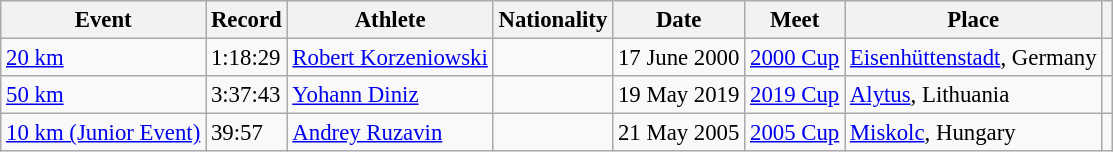<table class="wikitable sortable" style="font-size:95%;">
<tr>
<th>Event</th>
<th>Record</th>
<th>Athlete</th>
<th>Nationality</th>
<th>Date</th>
<th>Meet</th>
<th>Place</th>
<th></th>
</tr>
<tr>
<td><a href='#'>20 km</a></td>
<td>1:18:29</td>
<td><a href='#'>Robert Korzeniowski</a></td>
<td></td>
<td>17 June 2000</td>
<td><a href='#'>2000 Cup</a></td>
<td> <a href='#'>Eisenhüttenstadt</a>, Germany</td>
<td></td>
</tr>
<tr>
<td><a href='#'>50 km</a></td>
<td>3:37:43</td>
<td><a href='#'>Yohann Diniz</a></td>
<td></td>
<td>19 May 2019</td>
<td><a href='#'>2019 Cup</a></td>
<td> <a href='#'>Alytus</a>, Lithuania</td>
<td></td>
</tr>
<tr>
<td><a href='#'>10 km (Junior Event)</a></td>
<td>39:57</td>
<td><a href='#'>Andrey Ruzavin</a></td>
<td></td>
<td>21 May 2005</td>
<td><a href='#'>2005 Cup</a></td>
<td> <a href='#'>Miskolc</a>, Hungary</td>
<td></td>
</tr>
</table>
